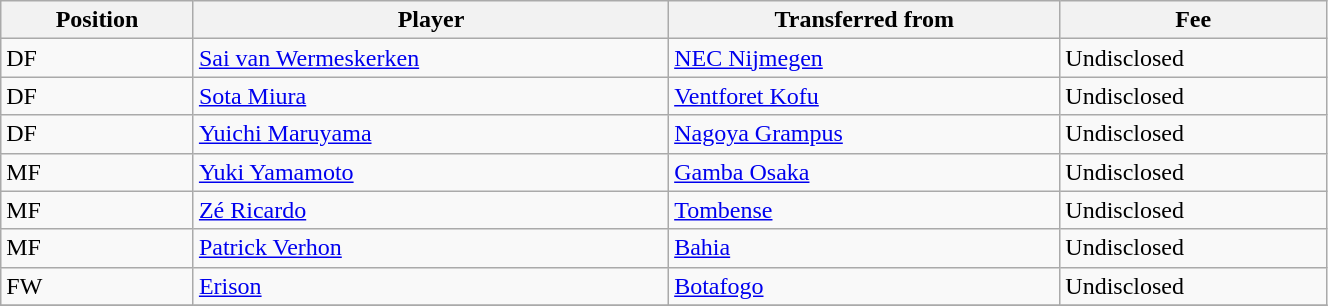<table class="wikitable sortable" style="width:70%; text-align:center; font-size:100%; text-align:left;">
<tr>
<th>Position</th>
<th>Player</th>
<th>Transferred from</th>
<th>Fee</th>
</tr>
<tr>
<td>DF</td>
<td> <a href='#'>Sai van Wermeskerken</a></td>
<td> <a href='#'>NEC Nijmegen</a></td>
<td>Undisclosed </td>
</tr>
<tr>
<td>DF</td>
<td> <a href='#'>Sota Miura</a></td>
<td> <a href='#'>Ventforet Kofu</a></td>
<td>Undisclosed </td>
</tr>
<tr>
<td>DF</td>
<td> <a href='#'>Yuichi Maruyama</a></td>
<td> <a href='#'>Nagoya Grampus</a></td>
<td>Undisclosed</td>
</tr>
<tr>
<td>MF</td>
<td> <a href='#'>Yuki Yamamoto</a></td>
<td> <a href='#'>Gamba Osaka</a></td>
<td>Undisclosed </td>
</tr>
<tr>
<td>MF</td>
<td> <a href='#'>Zé Ricardo</a></td>
<td> <a href='#'>Tombense</a></td>
<td>Undisclosed </td>
</tr>
<tr>
<td>MF</td>
<td> <a href='#'>Patrick Verhon</a></td>
<td> <a href='#'>Bahia</a></td>
<td>Undisclosed </td>
</tr>
<tr>
<td>FW</td>
<td> <a href='#'>Erison</a></td>
<td> <a href='#'>Botafogo</a></td>
<td>Undisclosed </td>
</tr>
<tr>
</tr>
</table>
